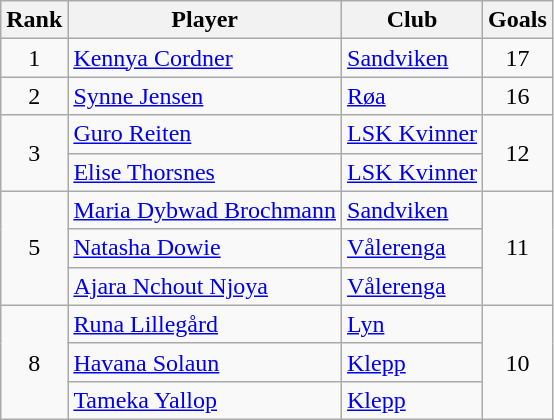<table class="wikitable" style="text-align:center">
<tr>
<th>Rank</th>
<th>Player</th>
<th>Club</th>
<th>Goals</th>
</tr>
<tr>
<td rowspan="1">1</td>
<td align="left"> <a href='#'>Kennya Cordner</a></td>
<td align="left"><a href='#'>Sandviken</a></td>
<td rowspan="1">17</td>
</tr>
<tr>
<td rowspan="1">2</td>
<td align="left"> <a href='#'>Synne Jensen</a></td>
<td align="left"><a href='#'>Røa</a></td>
<td rowspan="1">16</td>
</tr>
<tr>
<td rowspan="2">3</td>
<td align="left"> <a href='#'>Guro Reiten</a></td>
<td align="left"><a href='#'>LSK Kvinner</a></td>
<td rowspan="2">12</td>
</tr>
<tr>
<td align="left"> <a href='#'>Elise Thorsnes</a></td>
<td align="left"><a href='#'>LSK Kvinner</a></td>
</tr>
<tr>
<td rowspan="3">5</td>
<td align="left"> <a href='#'>Maria Dybwad Brochmann</a></td>
<td align="left"><a href='#'>Sandviken</a></td>
<td rowspan="3">11</td>
</tr>
<tr>
<td align="left"> <a href='#'>Natasha Dowie</a></td>
<td align="left"><a href='#'>Vålerenga</a></td>
</tr>
<tr>
<td align="left"> <a href='#'>Ajara Nchout Njoya</a></td>
<td align="left"><a href='#'>Vålerenga</a></td>
</tr>
<tr>
<td rowspan="3">8</td>
<td align="left"> <a href='#'>Runa Lillegård</a></td>
<td align="left"><a href='#'>Lyn</a></td>
<td rowspan="3">10</td>
</tr>
<tr>
<td align="left"> <a href='#'>Havana Solaun</a></td>
<td align="left"><a href='#'>Klepp</a></td>
</tr>
<tr>
<td align="left"> <a href='#'>Tameka Yallop</a></td>
<td align="left"><a href='#'>Klepp</a></td>
</tr>
</table>
